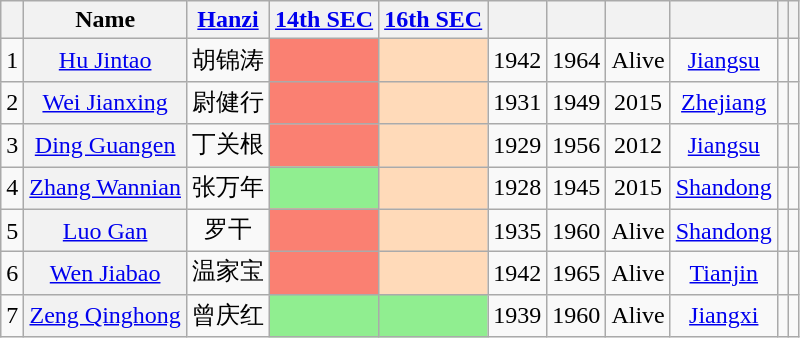<table class="wikitable sortable" style=text-align:center>
<tr>
<th scope=col></th>
<th scope=col>Name</th>
<th scope=col><a href='#'>Hanzi</a></th>
<th scope=col><a href='#'>14th SEC</a></th>
<th scope=col><a href='#'>16th SEC</a></th>
<th scope=col></th>
<th scope=col></th>
<th scope=col></th>
<th scope=col></th>
<th scope=col></th>
<th scope=col class="unsortable"></th>
</tr>
<tr>
<td>1</td>
<th align="center" scope="row" style="font-weight:normal;"><a href='#'>Hu Jintao</a></th>
<td data-sort-value="15">胡锦涛</td>
<td bgcolor = Salmon></td>
<td bgcolor = PeachPuff></td>
<td>1942</td>
<td>1964</td>
<td>Alive</td>
<td><a href='#'>Jiangsu</a></td>
<td></td>
<td></td>
</tr>
<tr>
<td>2</td>
<th align="center" scope="row" style="font-weight:normal;"><a href='#'>Wei Jianxing</a></th>
<td data-sort-value="20">尉健行</td>
<td bgcolor = Salmon></td>
<td bgcolor = PeachPuff></td>
<td>1931</td>
<td>1949</td>
<td>2015</td>
<td><a href='#'>Zhejiang</a></td>
<td></td>
<td></td>
</tr>
<tr>
<td>3</td>
<th align="center" scope="row" style="font-weight:normal;"><a href='#'>Ding Guangen</a></th>
<td data-sort-value="1">丁关根</td>
<td bgcolor = Salmon></td>
<td bgcolor = PeachPuff></td>
<td>1929</td>
<td>1956</td>
<td>2012</td>
<td><a href='#'>Jiangsu</a></td>
<td></td>
<td></td>
</tr>
<tr>
<td>4</td>
<th align="center" scope="row" style="font-weight:normal;"><a href='#'>Zhang Wannian</a></th>
<td data-sort-value="13">张万年</td>
<td bgcolor = LightGreen></td>
<td bgcolor = PeachPuff></td>
<td>1928</td>
<td>1945</td>
<td>2015</td>
<td><a href='#'>Shandong</a></td>
<td></td>
<td></td>
</tr>
<tr>
<td>5</td>
<th align="center" scope="row" style="font-weight:normal;"><a href='#'>Luo Gan</a></th>
<td data-sort-value="14">罗干</td>
<td bgcolor = Salmon></td>
<td bgcolor = PeachPuff></td>
<td>1935</td>
<td>1960</td>
<td>Alive</td>
<td><a href='#'>Shandong</a></td>
<td></td>
<td></td>
</tr>
<tr>
<td>6</td>
<th align="center" scope="row" style="font-weight:normal;"><a href='#'>Wen Jiabao</a></th>
<td data-sort-value="21">温家宝</td>
<td bgcolor = Salmon></td>
<td bgcolor = PeachPuff></td>
<td>1942</td>
<td>1965</td>
<td>Alive</td>
<td><a href='#'>Tianjin</a></td>
<td></td>
<td></td>
</tr>
<tr>
<td>7</td>
<th align="center" scope="row" style="font-weight:normal;"><a href='#'>Zeng Qinghong</a></th>
<td data-sort-value="23">曾庆红</td>
<td bgcolor = LightGreen></td>
<td bgcolor = LightGreen></td>
<td>1939</td>
<td>1960</td>
<td>Alive</td>
<td><a href='#'>Jiangxi</a></td>
<td></td>
<td></td>
</tr>
</table>
